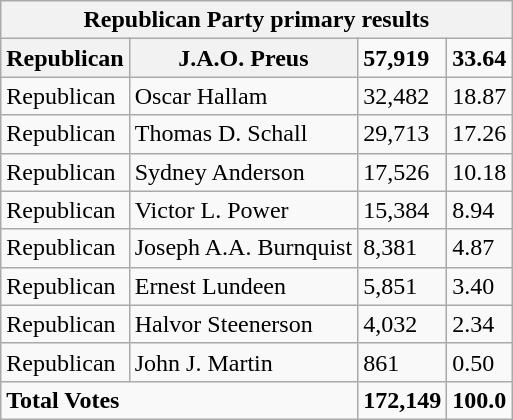<table class="wikitable">
<tr>
<th colspan="4">Republican Party primary results</th>
</tr>
<tr>
<th>Republican</th>
<th>J.A.O. Preus</th>
<td><strong>57,919</strong></td>
<td><strong>33.64</strong></td>
</tr>
<tr>
<td>Republican</td>
<td>Oscar Hallam</td>
<td>32,482</td>
<td>18.87</td>
</tr>
<tr>
<td>Republican</td>
<td>Thomas D. Schall</td>
<td>29,713</td>
<td>17.26</td>
</tr>
<tr>
<td>Republican</td>
<td>Sydney Anderson</td>
<td>17,526</td>
<td>10.18</td>
</tr>
<tr>
<td>Republican</td>
<td>Victor L. Power</td>
<td>15,384</td>
<td>8.94</td>
</tr>
<tr>
<td>Republican</td>
<td>Joseph A.A. Burnquist</td>
<td>8,381</td>
<td>4.87</td>
</tr>
<tr>
<td>Republican</td>
<td>Ernest Lundeen</td>
<td>5,851</td>
<td>3.40</td>
</tr>
<tr>
<td>Republican</td>
<td>Halvor Steenerson</td>
<td>4,032</td>
<td>2.34</td>
</tr>
<tr>
<td>Republican</td>
<td>John J. Martin</td>
<td>861</td>
<td>0.50</td>
</tr>
<tr>
<td colspan="2"><strong>Total Votes</strong></td>
<td><strong>172,149</strong></td>
<td><strong>100.0</strong></td>
</tr>
</table>
